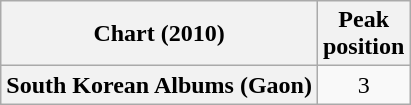<table class="wikitable plainrowheaders">
<tr>
<th scope="col">Chart (2010)</th>
<th scope="col">Peak<br>position</th>
</tr>
<tr>
<th scope="row">South Korean Albums (Gaon)</th>
<td style="text-align:center;">3</td>
</tr>
</table>
